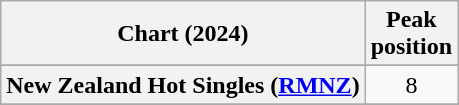<table class="wikitable sortable plainrowheaders" style="text-align:center">
<tr>
<th scope="col">Chart (2024)</th>
<th scope="col">Peak<br>position</th>
</tr>
<tr>
</tr>
<tr>
<th scope="row">New Zealand Hot Singles (<a href='#'>RMNZ</a>)</th>
<td>8</td>
</tr>
<tr>
</tr>
<tr>
</tr>
<tr>
</tr>
<tr>
</tr>
<tr>
</tr>
</table>
